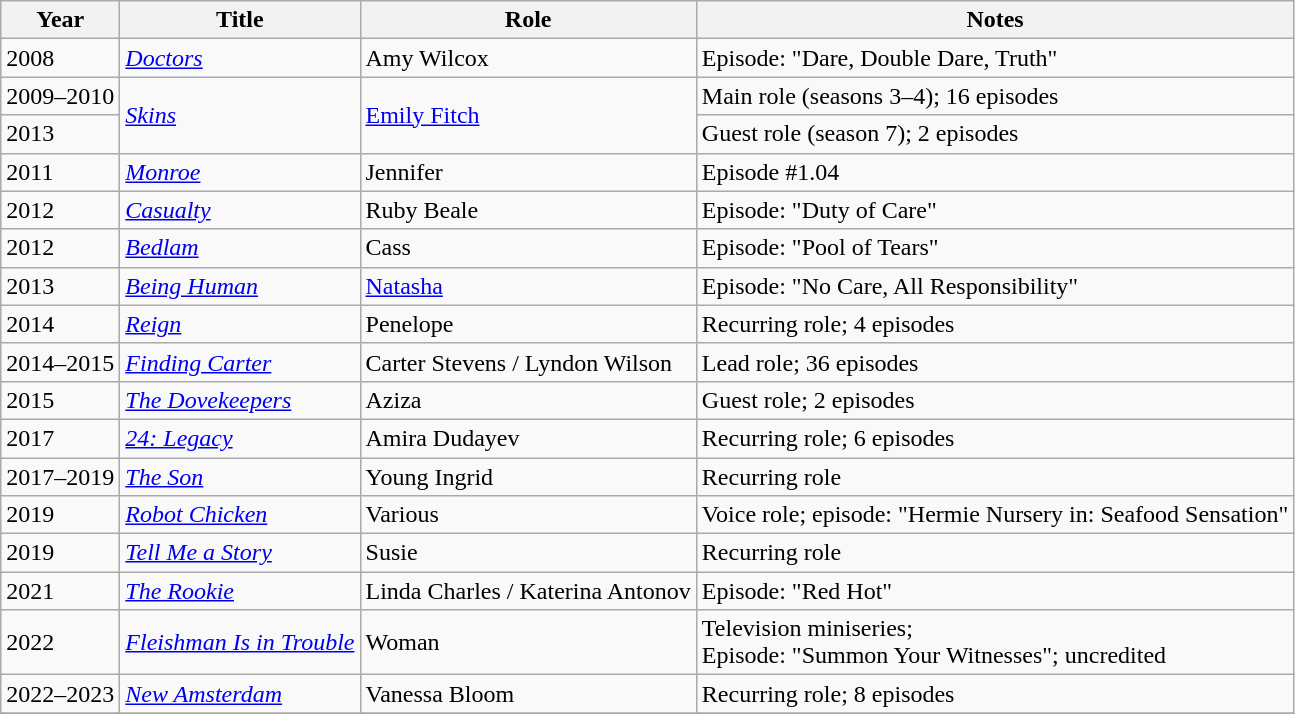<table class="wikitable sortable">
<tr>
<th>Year</th>
<th>Title</th>
<th>Role</th>
<th>Notes</th>
</tr>
<tr>
<td>2008</td>
<td><em><a href='#'>Doctors</a></em></td>
<td>Amy Wilcox</td>
<td>Episode: "Dare, Double Dare, Truth"</td>
</tr>
<tr>
<td>2009–2010</td>
<td rowspan=2><em><a href='#'>Skins</a></em></td>
<td rowspan=2><a href='#'>Emily Fitch</a></td>
<td>Main role (seasons 3–4); 16 episodes</td>
</tr>
<tr>
<td>2013</td>
<td>Guest role (season 7); 2 episodes</td>
</tr>
<tr>
<td>2011</td>
<td><em><a href='#'>Monroe</a></em></td>
<td>Jennifer</td>
<td>Episode #1.04</td>
</tr>
<tr>
<td>2012</td>
<td><em><a href='#'>Casualty</a></em></td>
<td>Ruby Beale</td>
<td>Episode: "Duty of Care"</td>
</tr>
<tr>
<td>2012</td>
<td><em><a href='#'>Bedlam</a></em></td>
<td>Cass</td>
<td>Episode: "Pool of Tears"</td>
</tr>
<tr>
<td>2013</td>
<td><em><a href='#'>Being Human</a></em></td>
<td><a href='#'>Natasha</a></td>
<td>Episode: "No Care, All Responsibility"</td>
</tr>
<tr>
<td>2014</td>
<td><em><a href='#'>Reign</a></em></td>
<td>Penelope</td>
<td>Recurring role; 4 episodes</td>
</tr>
<tr>
<td>2014–2015</td>
<td><em><a href='#'>Finding Carter</a></em></td>
<td>Carter Stevens / Lyndon Wilson</td>
<td>Lead role; 36 episodes</td>
</tr>
<tr>
<td>2015</td>
<td><em><a href='#'>The Dovekeepers</a></em></td>
<td>Aziza</td>
<td>Guest role; 2 episodes</td>
</tr>
<tr>
<td>2017</td>
<td><em><a href='#'>24: Legacy</a></em></td>
<td>Amira Dudayev</td>
<td>Recurring role; 6 episodes</td>
</tr>
<tr>
<td>2017–2019</td>
<td><em><a href='#'>The Son</a></em></td>
<td>Young Ingrid</td>
<td>Recurring role</td>
</tr>
<tr>
<td>2019</td>
<td><em><a href='#'>Robot Chicken</a></em></td>
<td>Various</td>
<td>Voice role; episode: "Hermie Nursery in: Seafood Sensation"</td>
</tr>
<tr>
<td>2019</td>
<td><em><a href='#'>Tell Me a Story</a></em></td>
<td>Susie</td>
<td>Recurring role</td>
</tr>
<tr>
<td>2021</td>
<td><em><a href='#'>The Rookie</a></em></td>
<td>Linda Charles / Katerina Antonov</td>
<td>Episode: "Red Hot"</td>
</tr>
<tr>
<td>2022</td>
<td><em><a href='#'>Fleishman Is in Trouble</a></em></td>
<td>Woman</td>
<td>Television miniseries;<br>Episode: "Summon Your Witnesses"; uncredited</td>
</tr>
<tr>
<td>2022–2023</td>
<td><em><a href='#'>New Amsterdam</a></em></td>
<td>Vanessa Bloom</td>
<td>Recurring role; 8 episodes</td>
</tr>
<tr>
</tr>
</table>
